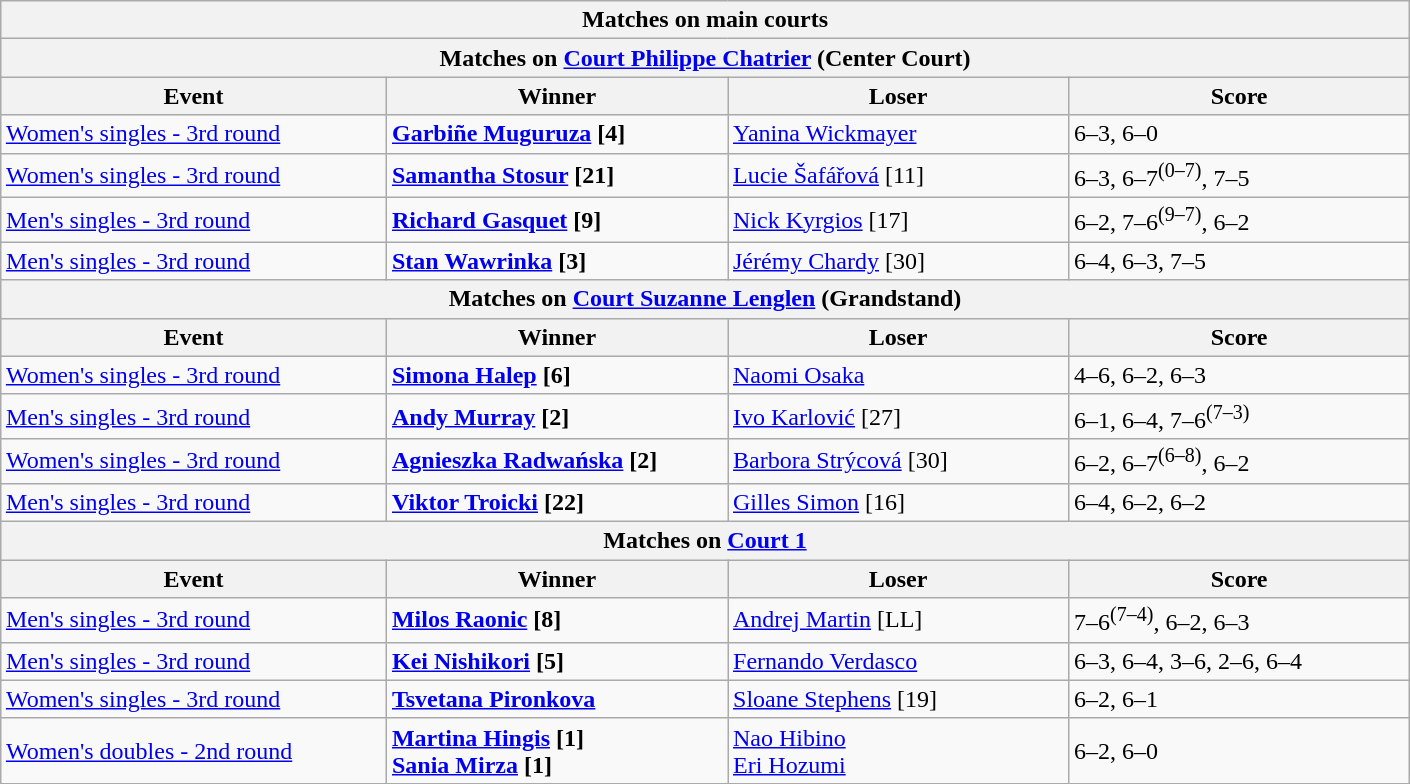<table class="wikitable collapsible uncollapsed" style=margin:auto>
<tr>
<th colspan=4 style=white-space:nowrap>Matches on main courts</th>
</tr>
<tr>
<th colspan=4><strong>Matches on <a href='#'>Court Philippe Chatrier</a> (Center Court)</strong></th>
</tr>
<tr>
<th width=250>Event</th>
<th width=220>Winner</th>
<th width=220>Loser</th>
<th width=220>Score</th>
</tr>
<tr>
<td><a href='#'>Women's singles - 3rd round</a></td>
<td><strong> <a href='#'>Garbiñe Muguruza</a> [4]</strong></td>
<td> <a href='#'>Yanina Wickmayer</a></td>
<td>6–3, 6–0</td>
</tr>
<tr>
<td><a href='#'>Women's singles - 3rd round</a></td>
<td><strong> <a href='#'>Samantha Stosur</a> [21]</strong></td>
<td> <a href='#'>Lucie Šafářová</a> [11]</td>
<td>6–3, 6–7<sup>(0–7)</sup>, 7–5</td>
</tr>
<tr>
<td><a href='#'>Men's singles - 3rd round</a></td>
<td><strong> <a href='#'>Richard Gasquet</a> [9]</strong></td>
<td> <a href='#'>Nick Kyrgios</a> [17]</td>
<td>6–2, 7–6<sup>(9–7)</sup>, 6–2</td>
</tr>
<tr>
<td><a href='#'>Men's singles - 3rd round</a></td>
<td><strong> <a href='#'>Stan Wawrinka</a> [3]</strong></td>
<td> <a href='#'>Jérémy Chardy</a> [30]</td>
<td>6–4, 6–3, 7–5</td>
</tr>
<tr>
<th colspan=4><strong>Matches on <a href='#'>Court Suzanne Lenglen</a> (Grandstand)</strong></th>
</tr>
<tr>
<th width=250>Event</th>
<th width=220>Winner</th>
<th width=220>Loser</th>
<th width=220>Score</th>
</tr>
<tr>
<td><a href='#'>Women's singles - 3rd round</a></td>
<td><strong> <a href='#'>Simona Halep</a> [6]</strong></td>
<td> <a href='#'>Naomi Osaka</a></td>
<td>4–6, 6–2, 6–3</td>
</tr>
<tr>
<td><a href='#'>Men's singles - 3rd round</a></td>
<td><strong> <a href='#'>Andy Murray</a> [2]</strong></td>
<td> <a href='#'>Ivo Karlović</a> [27]</td>
<td>6–1, 6–4, 7–6<sup>(7–3)</sup></td>
</tr>
<tr>
<td><a href='#'>Women's singles - 3rd round</a></td>
<td><strong> <a href='#'>Agnieszka Radwańska</a> [2]</strong></td>
<td> <a href='#'>Barbora Strýcová</a> [30]</td>
<td>6–2, 6–7<sup>(6–8)</sup>, 6–2</td>
</tr>
<tr>
<td><a href='#'>Men's singles - 3rd round</a></td>
<td><strong> <a href='#'>Viktor Troicki</a> [22]</strong></td>
<td> <a href='#'>Gilles Simon</a> [16]</td>
<td>6–4, 6–2, 6–2</td>
</tr>
<tr>
<th colspan=4><strong>Matches on <a href='#'>Court 1</a></strong></th>
</tr>
<tr>
<th width=250>Event</th>
<th width=220>Winner</th>
<th width=220>Loser</th>
<th width=220>Score</th>
</tr>
<tr>
<td><a href='#'>Men's singles - 3rd round</a></td>
<td><strong> <a href='#'>Milos Raonic</a> [8]</strong></td>
<td> <a href='#'>Andrej Martin</a> [LL]</td>
<td>7–6<sup>(7–4)</sup>, 6–2, 6–3</td>
</tr>
<tr>
<td><a href='#'>Men's singles - 3rd round</a></td>
<td><strong> <a href='#'>Kei Nishikori</a> [5]</strong></td>
<td> <a href='#'>Fernando Verdasco</a></td>
<td>6–3, 6–4, 3–6, 2–6, 6–4</td>
</tr>
<tr>
<td><a href='#'>Women's singles - 3rd round</a></td>
<td><strong> <a href='#'>Tsvetana Pironkova</a></strong></td>
<td> <a href='#'>Sloane Stephens</a> [19]</td>
<td>6–2, 6–1</td>
</tr>
<tr>
<td><a href='#'>Women's doubles - 2nd round</a></td>
<td><strong> <a href='#'>Martina Hingis</a> [1] <br>  <a href='#'>Sania Mirza</a> [1]</strong></td>
<td> <a href='#'>Nao Hibino</a> <br>  <a href='#'>Eri Hozumi</a></td>
<td>6–2, 6–0</td>
</tr>
</table>
